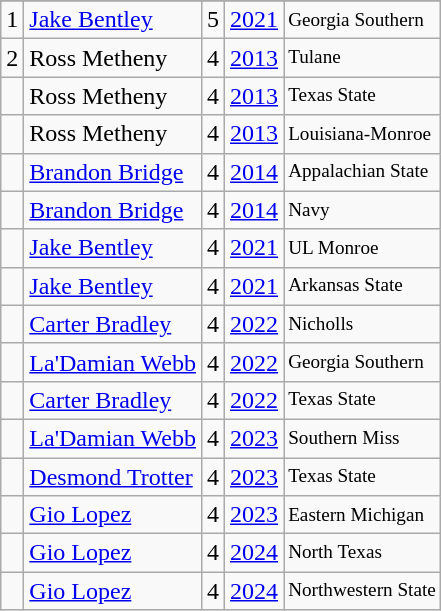<table class="wikitable">
<tr>
</tr>
<tr>
<td>1</td>
<td><a href='#'>Jake Bentley</a></td>
<td><abbr>5</abbr></td>
<td><a href='#'>2021</a></td>
<td style="font-size:80%;">Georgia Southern</td>
</tr>
<tr>
<td>2</td>
<td>Ross Metheny</td>
<td><abbr>4</abbr></td>
<td><a href='#'>2013</a></td>
<td style="font-size:80%;">Tulane</td>
</tr>
<tr>
<td></td>
<td>Ross Metheny</td>
<td><abbr>4</abbr></td>
<td><a href='#'>2013</a></td>
<td style="font-size:80%;">Texas State</td>
</tr>
<tr>
<td></td>
<td>Ross Metheny</td>
<td><abbr>4</abbr></td>
<td><a href='#'>2013</a></td>
<td style="font-size:80%;">Louisiana-Monroe</td>
</tr>
<tr>
<td></td>
<td><a href='#'>Brandon Bridge</a></td>
<td><abbr>4</abbr></td>
<td><a href='#'>2014</a></td>
<td style="font-size:80%;">Appalachian State</td>
</tr>
<tr>
<td></td>
<td><a href='#'>Brandon Bridge</a></td>
<td><abbr>4</abbr></td>
<td><a href='#'>2014</a></td>
<td style="font-size:80%;">Navy</td>
</tr>
<tr>
<td></td>
<td><a href='#'>Jake Bentley</a></td>
<td><abbr>4</abbr></td>
<td><a href='#'>2021</a></td>
<td style="font-size:80%;">UL Monroe</td>
</tr>
<tr>
<td></td>
<td><a href='#'>Jake Bentley</a></td>
<td><abbr>4</abbr></td>
<td><a href='#'>2021</a></td>
<td style="font-size:80%;">Arkansas State</td>
</tr>
<tr>
<td></td>
<td><a href='#'>Carter Bradley</a></td>
<td><abbr>4</abbr></td>
<td><a href='#'>2022</a></td>
<td style="font-size:80%;">Nicholls</td>
</tr>
<tr>
<td></td>
<td><a href='#'>La'Damian Webb</a></td>
<td><abbr>4</abbr></td>
<td><a href='#'>2022</a></td>
<td style="font-size:80%;">Georgia Southern</td>
</tr>
<tr>
<td></td>
<td><a href='#'>Carter Bradley</a></td>
<td><abbr>4</abbr></td>
<td><a href='#'>2022</a></td>
<td style="font-size:80%;">Texas State</td>
</tr>
<tr>
<td></td>
<td><a href='#'>La'Damian Webb</a></td>
<td><abbr>4</abbr></td>
<td><a href='#'>2023</a></td>
<td style="font-size:80%;">Southern Miss</td>
</tr>
<tr>
<td></td>
<td><a href='#'>Desmond Trotter</a></td>
<td><abbr>4</abbr></td>
<td><a href='#'>2023</a></td>
<td style="font-size:80%;">Texas State</td>
</tr>
<tr>
<td></td>
<td><a href='#'>Gio Lopez</a></td>
<td><abbr>4</abbr></td>
<td><a href='#'>2023</a></td>
<td style="font-size:80%;">Eastern Michigan</td>
</tr>
<tr>
<td></td>
<td><a href='#'>Gio Lopez</a></td>
<td><abbr>4</abbr></td>
<td><a href='#'>2024</a></td>
<td style="font-size:80%;">North Texas</td>
</tr>
<tr>
<td></td>
<td><a href='#'>Gio Lopez</a></td>
<td><abbr>4</abbr></td>
<td><a href='#'>2024</a></td>
<td style="font-size:80%;">Northwestern State</td>
</tr>
</table>
